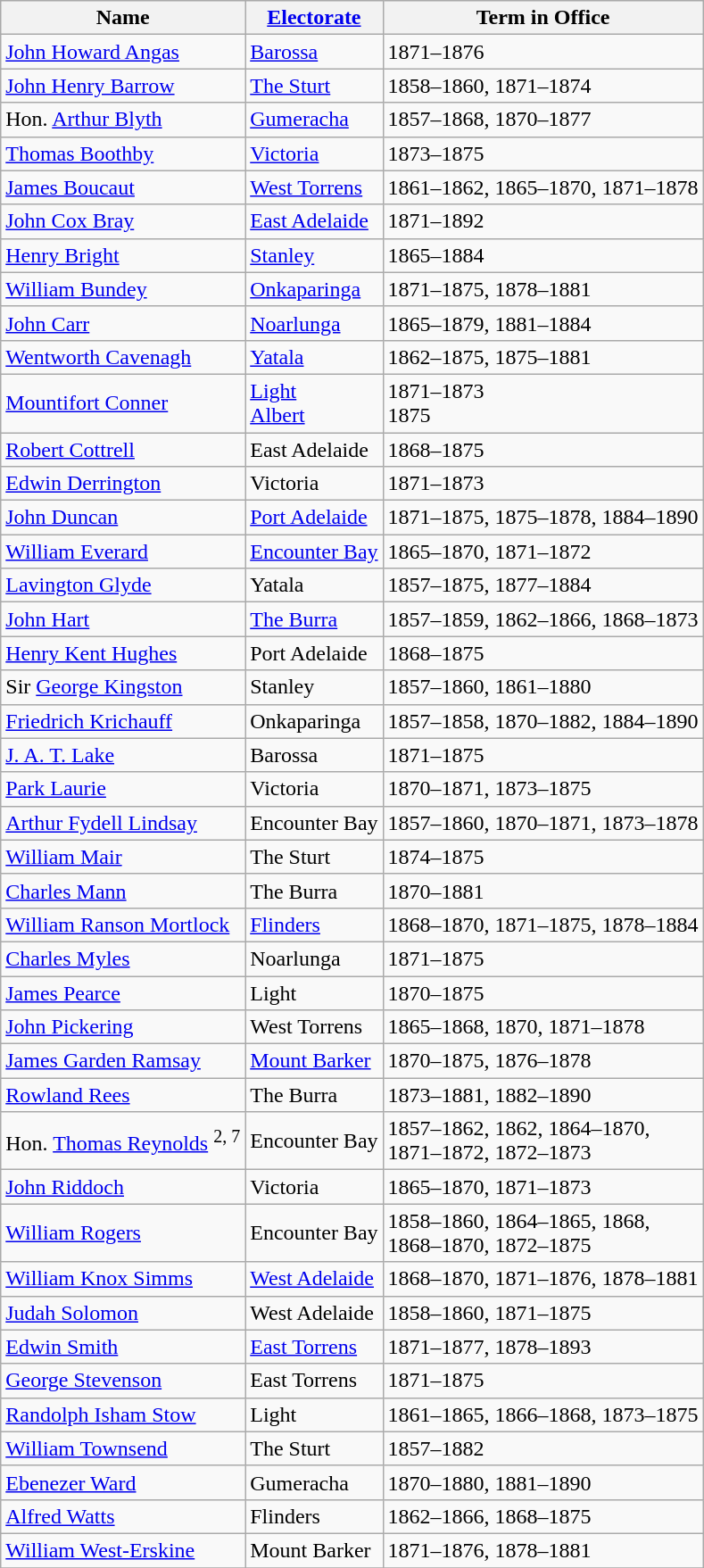<table class="wikitable sortable">
<tr>
<th><strong>Name</strong></th>
<th><strong><a href='#'>Electorate</a></strong></th>
<th><strong>Term in Office</strong></th>
</tr>
<tr>
<td><a href='#'>John Howard Angas</a></td>
<td><a href='#'>Barossa</a></td>
<td>1871–1876</td>
</tr>
<tr>
<td><a href='#'>John Henry Barrow</a> </td>
<td><a href='#'>The Sturt</a></td>
<td>1858–1860, 1871–1874</td>
</tr>
<tr>
<td>Hon. <a href='#'>Arthur Blyth</a></td>
<td><a href='#'>Gumeracha</a></td>
<td>1857–1868, 1870–1877</td>
</tr>
<tr>
<td><a href='#'>Thomas Boothby</a> </td>
<td><a href='#'>Victoria</a></td>
<td>1873–1875</td>
</tr>
<tr>
<td><a href='#'>James Boucaut</a></td>
<td><a href='#'>West Torrens</a></td>
<td>1861–1862, 1865–1870, 1871–1878</td>
</tr>
<tr>
<td><a href='#'>John Cox Bray</a></td>
<td><a href='#'>East Adelaide</a></td>
<td>1871–1892</td>
</tr>
<tr>
<td><a href='#'>Henry Bright</a></td>
<td><a href='#'>Stanley</a></td>
<td>1865–1884</td>
</tr>
<tr>
<td><a href='#'>William Bundey</a></td>
<td><a href='#'>Onkaparinga</a></td>
<td>1871–1875, 1878–1881</td>
</tr>
<tr>
<td><a href='#'>John Carr</a></td>
<td><a href='#'>Noarlunga</a></td>
<td>1865–1879, 1881–1884</td>
</tr>
<tr>
<td><a href='#'>Wentworth Cavenagh</a></td>
<td><a href='#'>Yatala</a></td>
<td>1862–1875, 1875–1881</td>
</tr>
<tr>
<td><a href='#'>Mountifort Conner</a> </td>
<td><a href='#'>Light</a><br><a href='#'>Albert</a></td>
<td>1871–1873<br>1875</td>
</tr>
<tr>
<td><a href='#'>Robert Cottrell</a></td>
<td>East Adelaide</td>
<td>1868–1875</td>
</tr>
<tr>
<td><a href='#'>Edwin Derrington</a> </td>
<td>Victoria</td>
<td>1871–1873</td>
</tr>
<tr>
<td><a href='#'>John Duncan</a></td>
<td><a href='#'>Port Adelaide</a></td>
<td>1871–1875, 1875–1878, 1884–1890</td>
</tr>
<tr>
<td><a href='#'>William Everard</a> </td>
<td><a href='#'>Encounter Bay</a></td>
<td>1865–1870, 1871–1872</td>
</tr>
<tr>
<td><a href='#'>Lavington Glyde</a></td>
<td>Yatala</td>
<td>1857–1875, 1877–1884</td>
</tr>
<tr>
<td><a href='#'>John Hart</a> </td>
<td><a href='#'>The Burra</a></td>
<td>1857–1859, 1862–1866, 1868–1873</td>
</tr>
<tr>
<td><a href='#'>Henry Kent Hughes</a></td>
<td>Port Adelaide</td>
<td>1868–1875</td>
</tr>
<tr>
<td>Sir <a href='#'>George Kingston</a></td>
<td>Stanley</td>
<td>1857–1860, 1861–1880</td>
</tr>
<tr>
<td><a href='#'>Friedrich Krichauff</a></td>
<td>Onkaparinga</td>
<td>1857–1858, 1870–1882, 1884–1890</td>
</tr>
<tr>
<td><a href='#'>J. A. T. Lake</a></td>
<td>Barossa</td>
<td>1871–1875</td>
</tr>
<tr>
<td><a href='#'>Park Laurie</a> </td>
<td>Victoria</td>
<td>1870–1871, 1873–1875</td>
</tr>
<tr>
<td><a href='#'>Arthur Fydell Lindsay</a> </td>
<td>Encounter Bay</td>
<td>1857–1860, 1870–1871, 1873–1878</td>
</tr>
<tr>
<td><a href='#'>William Mair</a> </td>
<td>The Sturt</td>
<td>1874–1875</td>
</tr>
<tr>
<td><a href='#'>Charles Mann</a></td>
<td>The Burra</td>
<td>1870–1881</td>
</tr>
<tr>
<td><a href='#'>William Ranson Mortlock</a></td>
<td><a href='#'>Flinders</a></td>
<td>1868–1870, 1871–1875, 1878–1884</td>
</tr>
<tr>
<td><a href='#'>Charles Myles</a></td>
<td>Noarlunga</td>
<td>1871–1875</td>
</tr>
<tr>
<td><a href='#'>James Pearce</a></td>
<td>Light</td>
<td>1870–1875</td>
</tr>
<tr>
<td><a href='#'>John Pickering</a></td>
<td>West Torrens</td>
<td>1865–1868, 1870, 1871–1878</td>
</tr>
<tr>
<td><a href='#'>James Garden Ramsay</a></td>
<td><a href='#'>Mount Barker</a></td>
<td>1870–1875, 1876–1878</td>
</tr>
<tr>
<td><a href='#'>Rowland Rees</a> </td>
<td>The Burra</td>
<td>1873–1881, 1882–1890</td>
</tr>
<tr>
<td>Hon. <a href='#'>Thomas Reynolds</a> <sup>2, 7</sup></td>
<td>Encounter Bay</td>
<td>1857–1862, 1862, 1864–1870,<br> 1871–1872, 1872–1873</td>
</tr>
<tr>
<td><a href='#'>John Riddoch</a> </td>
<td>Victoria</td>
<td>1865–1870, 1871–1873</td>
</tr>
<tr>
<td><a href='#'>William Rogers</a></td>
<td>Encounter Bay</td>
<td>1858–1860, 1864–1865, 1868,<br> 1868–1870, 1872–1875</td>
</tr>
<tr>
<td><a href='#'>William Knox Simms</a></td>
<td><a href='#'>West Adelaide</a></td>
<td>1868–1870, 1871–1876, 1878–1881</td>
</tr>
<tr>
<td><a href='#'>Judah Solomon</a></td>
<td>West Adelaide</td>
<td>1858–1860, 1871–1875</td>
</tr>
<tr>
<td><a href='#'>Edwin Smith</a></td>
<td><a href='#'>East Torrens</a></td>
<td>1871–1877, 1878–1893</td>
</tr>
<tr>
<td><a href='#'>George Stevenson</a></td>
<td>East Torrens</td>
<td>1871–1875</td>
</tr>
<tr>
<td><a href='#'>Randolph Isham Stow</a> </td>
<td>Light</td>
<td>1861–1865, 1866–1868, 1873–1875</td>
</tr>
<tr>
<td><a href='#'>William Townsend</a></td>
<td>The Sturt</td>
<td>1857–1882</td>
</tr>
<tr>
<td><a href='#'>Ebenezer Ward</a></td>
<td>Gumeracha</td>
<td>1870–1880, 1881–1890</td>
</tr>
<tr>
<td><a href='#'>Alfred Watts</a></td>
<td>Flinders</td>
<td>1862–1866, 1868–1875</td>
</tr>
<tr>
<td><a href='#'>William West-Erskine</a> </td>
<td>Mount Barker</td>
<td>1871–1876, 1878–1881</td>
</tr>
<tr>
</tr>
</table>
